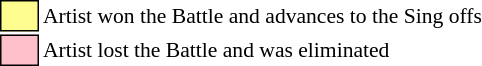<table class="toccolours" style="font-size: 90%; white-space: nowrap;">
<tr>
<td style="background-color:#FDFC8F; border: 1px solid black">      </td>
<td>Artist won the Battle and advances to the Sing offs</td>
</tr>
<tr>
<td style="background-color:pink; border: 1px solid black">      </td>
<td>Artist lost the Battle and was eliminated</td>
</tr>
<tr>
</tr>
</table>
